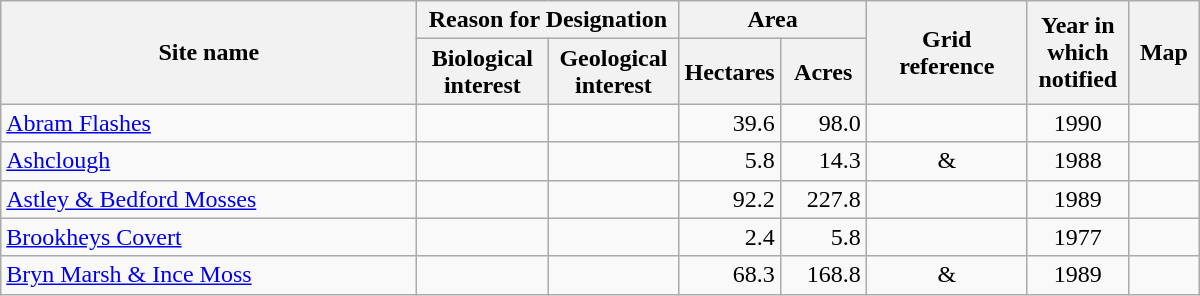<table class="wikitable">
<tr>
<th style="width:270px" rowspan="2">Site name</th>
<th style="width:160px" colspan="2">Reason for Designation</th>
<th style="width:100px" colspan="2">Area</th>
<th style="width:100px" rowspan="2">Grid reference</th>
<th style="width:60px" rowspan="2">Year in which notified</th>
<th style="width:40px" rowspan="2">Map</th>
</tr>
<tr>
<th style="width:80px">Biological interest</th>
<th style="width:80px">Geological interest</th>
<th style="width:50px">Hectares</th>
<th style="width:50px">Acres</th>
</tr>
<tr>
<td><a href='#'>Abram Flashes</a></td>
<td style="text-align:center;"></td>
<td style="text-align:center;"> </td>
<td style="text-align:right;">39.6</td>
<td style="text-align:right;">98.0</td>
<td style="text-align:center;"></td>
<td style="text-align:center;">1990</td>
<td style="text-align:center;"></td>
</tr>
<tr>
<td><a href='#'>Ashclough</a></td>
<td style="text-align:center;"> </td>
<td style="text-align:center;"></td>
<td style="text-align:right;">5.8</td>
<td style="text-align:right;">14.3</td>
<td style="text-align:center;"> & </td>
<td style="text-align:center;">1988</td>
<td style="text-align:center;"></td>
</tr>
<tr>
<td><a href='#'>Astley &amp; Bedford Mosses</a></td>
<td style="text-align:center;"></td>
<td style="text-align:center;"> </td>
<td style="text-align:right;">92.2</td>
<td style="text-align:right;">227.8</td>
<td style="text-align:center;"></td>
<td style="text-align:center;">1989</td>
<td style="text-align:center;"></td>
</tr>
<tr>
<td><a href='#'>Brookheys Covert</a></td>
<td style="text-align:center;"></td>
<td style="text-align:center;"> </td>
<td style="text-align:right;">2.4</td>
<td style="text-align:right;">5.8</td>
<td style="text-align:center;"></td>
<td style="text-align:center;">1977</td>
<td style="text-align:center;"></td>
</tr>
<tr>
<td><a href='#'>Bryn Marsh &amp; Ince Moss</a></td>
<td style="text-align:center;"></td>
<td style="text-align:center;"> </td>
<td style="text-align:right;">68.3</td>
<td style="text-align:right;">168.8</td>
<td style="text-align:center;"> & </td>
<td style="text-align:center;">1989</td>
<td style="text-align:center;"><includeonly></td>
</tr>
</table>
